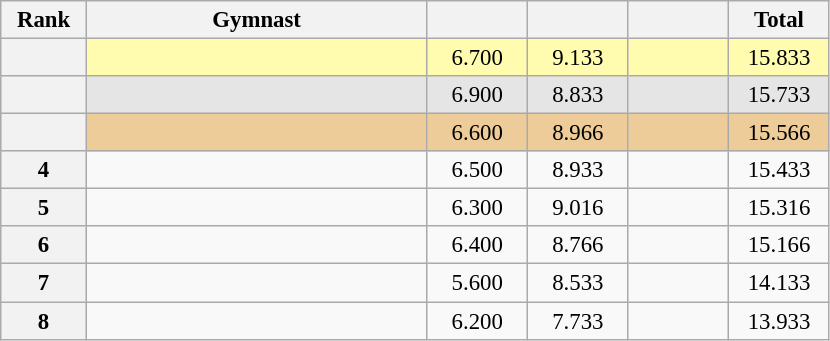<table class="wikitable sortable" style="text-align:center; font-size:95%">
<tr>
<th scope="col" style="width:50px;">Rank</th>
<th scope="col" style="width:220px;">Gymnast</th>
<th scope="col" style="width:60px;"></th>
<th scope="col" style="width:60px;"></th>
<th scope="col" style="width:60px;"></th>
<th scope="col" style="width:60px;">Total</th>
</tr>
<tr style="background:#fffcaf;">
<th scope=row style="text-align:center"></th>
<td style="text-align:left;"></td>
<td>6.700</td>
<td>9.133</td>
<td></td>
<td>15.833</td>
</tr>
<tr style="background:#e5e5e5;">
<th scope=row style="text-align:center"></th>
<td style="text-align:left;"></td>
<td>6.900</td>
<td>8.833</td>
<td></td>
<td>15.733</td>
</tr>
<tr style="background:#ec9;">
<th scope=row style="text-align:center"></th>
<td style="text-align:left;"></td>
<td>6.600</td>
<td>8.966</td>
<td></td>
<td>15.566</td>
</tr>
<tr>
<th scope=row style="text-align:center">4</th>
<td style="text-align:left;"></td>
<td>6.500</td>
<td>8.933</td>
<td></td>
<td>15.433</td>
</tr>
<tr>
<th scope=row style="text-align:center">5</th>
<td style="text-align:left;"></td>
<td>6.300</td>
<td>9.016</td>
<td></td>
<td>15.316</td>
</tr>
<tr>
<th scope=row style="text-align:center">6</th>
<td style="text-align:left;"></td>
<td>6.400</td>
<td>8.766</td>
<td></td>
<td>15.166</td>
</tr>
<tr>
<th scope=row style="text-align:center">7</th>
<td style="text-align:left;"></td>
<td>5.600</td>
<td>8.533</td>
<td></td>
<td>14.133</td>
</tr>
<tr>
<th scope=row style="text-align:center">8</th>
<td style="text-align:left;"></td>
<td>6.200</td>
<td>7.733</td>
<td></td>
<td>13.933</td>
</tr>
</table>
